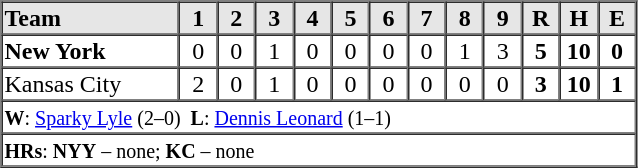<table border=1 cellspacing=0 width=425 style="margin-left:3em; text-align:center;">
<tr style="background-color:#e6e6e6;">
<th align=left width=28%>Team</th>
<th width=6%>1</th>
<th width=6%>2</th>
<th width=6%>3</th>
<th width=6%>4</th>
<th width=6%>5</th>
<th width=6%>6</th>
<th width=6%>7</th>
<th width=6%>8</th>
<th width=6%>9</th>
<th width=6%>R</th>
<th width=6%>H</th>
<th width=6%>E</th>
</tr>
<tr>
<td align=left><strong>New York</strong></td>
<td>0</td>
<td>0</td>
<td>1</td>
<td>0</td>
<td>0</td>
<td>0</td>
<td>0</td>
<td>1</td>
<td>3</td>
<td><strong>5</strong></td>
<td><strong>10</strong></td>
<td><strong>0</strong></td>
</tr>
<tr>
<td align=left>Kansas City</td>
<td>2</td>
<td>0</td>
<td>1</td>
<td>0</td>
<td>0</td>
<td>0</td>
<td>0</td>
<td>0</td>
<td>0</td>
<td><strong>3</strong></td>
<td><strong>10</strong></td>
<td><strong>1</strong></td>
</tr>
<tr style="text-align:left;">
<td colspan=13><small><strong>W</strong>: <a href='#'>Sparky Lyle</a> (2–0)  <strong>L</strong>: <a href='#'>Dennis Leonard</a> (1–1)  </small></td>
</tr>
<tr style="text-align:left;">
<td colspan=13><small><strong>HRs</strong>: <strong>NYY</strong> – none; <strong>KC</strong> – none</small></td>
</tr>
</table>
